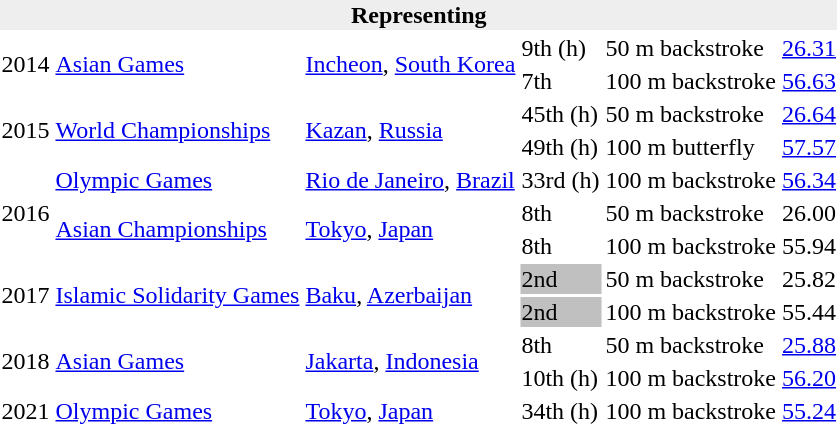<table>
<tr>
<th bgcolor="#eeeeee" colspan="6">Representing </th>
</tr>
<tr>
<td rowspan="2">2014</td>
<td rowspan="2"><a href='#'>Asian Games</a></td>
<td rowspan="2" align=left> <a href='#'>Incheon</a>, <a href='#'>South Korea</a></td>
<td>9th (h)</td>
<td>50 m backstroke</td>
<td><a href='#'>26.31</a></td>
</tr>
<tr>
<td>7th</td>
<td>100 m backstroke</td>
<td><a href='#'>56.63</a></td>
</tr>
<tr>
<td rowspan="2">2015</td>
<td rowspan="2"><a href='#'>World Championships</a></td>
<td rowspan="2" align=left> <a href='#'>Kazan</a>, <a href='#'>Russia</a></td>
<td>45th (h)</td>
<td>50 m backstroke</td>
<td><a href='#'>26.64</a></td>
</tr>
<tr>
<td>49th (h)</td>
<td>100 m butterfly</td>
<td><a href='#'>57.57</a></td>
</tr>
<tr>
<td rowspan="3">2016</td>
<td><a href='#'>Olympic Games</a></td>
<td align=left> <a href='#'>Rio de Janeiro</a>, <a href='#'>Brazil</a></td>
<td>33rd (h)</td>
<td>100 m backstroke</td>
<td><a href='#'>56.34</a></td>
</tr>
<tr>
<td rowspan="2"><a href='#'>Asian Championships</a></td>
<td rowspan="2" align=left> <a href='#'>Tokyo</a>, <a href='#'>Japan</a></td>
<td>8th</td>
<td>50 m backstroke</td>
<td>26.00</td>
</tr>
<tr>
<td>8th</td>
<td>100 m backstroke</td>
<td>55.94</td>
</tr>
<tr>
<td rowspan="2">2017</td>
<td rowspan="2"><a href='#'>Islamic Solidarity Games</a></td>
<td rowspan="2" align=left> <a href='#'>Baku</a>, <a href='#'>Azerbaijan</a></td>
<td bgcolor="silver">2nd</td>
<td>50 m backstroke</td>
<td>25.82</td>
</tr>
<tr>
<td bgcolor="silver">2nd</td>
<td>100 m backstroke</td>
<td>55.44</td>
</tr>
<tr>
<td rowspan="2">2018</td>
<td rowspan="2"><a href='#'>Asian Games</a></td>
<td rowspan="2" align=left> <a href='#'>Jakarta</a>, <a href='#'>Indonesia</a></td>
<td>8th</td>
<td>50 m backstroke</td>
<td><a href='#'>25.88</a></td>
</tr>
<tr>
<td>10th (h)</td>
<td>100 m backstroke</td>
<td><a href='#'>56.20</a></td>
</tr>
<tr>
<td>2021</td>
<td><a href='#'>Olympic Games</a></td>
<td align=left> <a href='#'>Tokyo</a>, <a href='#'>Japan</a></td>
<td>34th (h)</td>
<td>100 m backstroke</td>
<td><a href='#'>55.24</a></td>
</tr>
</table>
